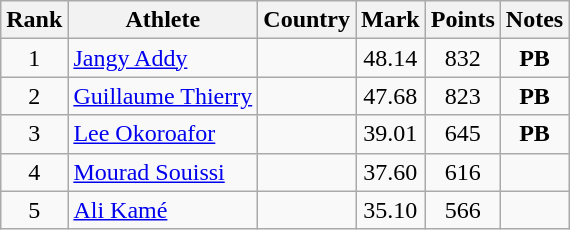<table class="wikitable sortable" style="text-align:center">
<tr>
<th>Rank</th>
<th>Athlete</th>
<th>Country</th>
<th>Mark</th>
<th>Points</th>
<th>Notes</th>
</tr>
<tr>
<td>1</td>
<td align=left><a href='#'>Jangy Addy</a></td>
<td align=left></td>
<td>48.14</td>
<td>832</td>
<td><strong>PB</strong></td>
</tr>
<tr>
<td>2</td>
<td align=left><a href='#'>Guillaume Thierry</a></td>
<td align=left></td>
<td>47.68</td>
<td>823</td>
<td><strong>PB</strong></td>
</tr>
<tr>
<td>3</td>
<td align=left><a href='#'>Lee Okoroafor</a></td>
<td align=left></td>
<td>39.01</td>
<td>645</td>
<td><strong>PB</strong></td>
</tr>
<tr>
<td>4</td>
<td align=left><a href='#'>Mourad Souissi</a></td>
<td align=left></td>
<td>37.60</td>
<td>616</td>
<td></td>
</tr>
<tr>
<td>5</td>
<td align=left><a href='#'>Ali Kamé</a></td>
<td align=left></td>
<td>35.10</td>
<td>566</td>
<td></td>
</tr>
</table>
